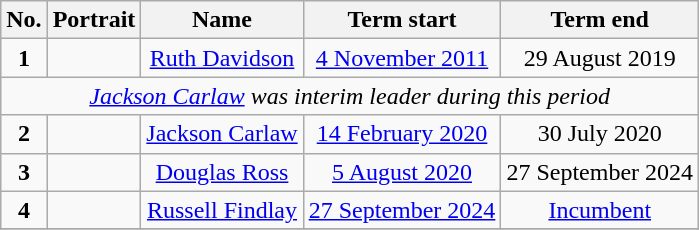<table class="wikitable" font-size="85%" style="text-align:center">
<tr>
<th>No.</th>
<th>Portrait</th>
<th>Name</th>
<th>Term start</th>
<th>Term end</th>
</tr>
<tr>
<td><strong>1</strong></td>
<td></td>
<td><a href='#'>Ruth Davidson</a></td>
<td><a href='#'>4 November 2011</a></td>
<td>29 August 2019</td>
</tr>
<tr>
<td colspan=6><em><a href='#'>Jackson Carlaw</a> was interim leader during this period</em></td>
</tr>
<tr>
<td><strong>2</strong></td>
<td></td>
<td><a href='#'>Jackson Carlaw</a></td>
<td><a href='#'>14 February 2020</a></td>
<td>30 July 2020</td>
</tr>
<tr>
<td><strong>3</strong></td>
<td></td>
<td><a href='#'>Douglas Ross</a></td>
<td><a href='#'>5 August 2020</a></td>
<td>27 September 2024</td>
</tr>
<tr>
<td><strong>4</strong></td>
<td></td>
<td><a href='#'>Russell Findlay</a></td>
<td><a href='#'>27 September 2024</a></td>
<td><a href='#'>Incumbent</a></td>
</tr>
<tr>
</tr>
</table>
